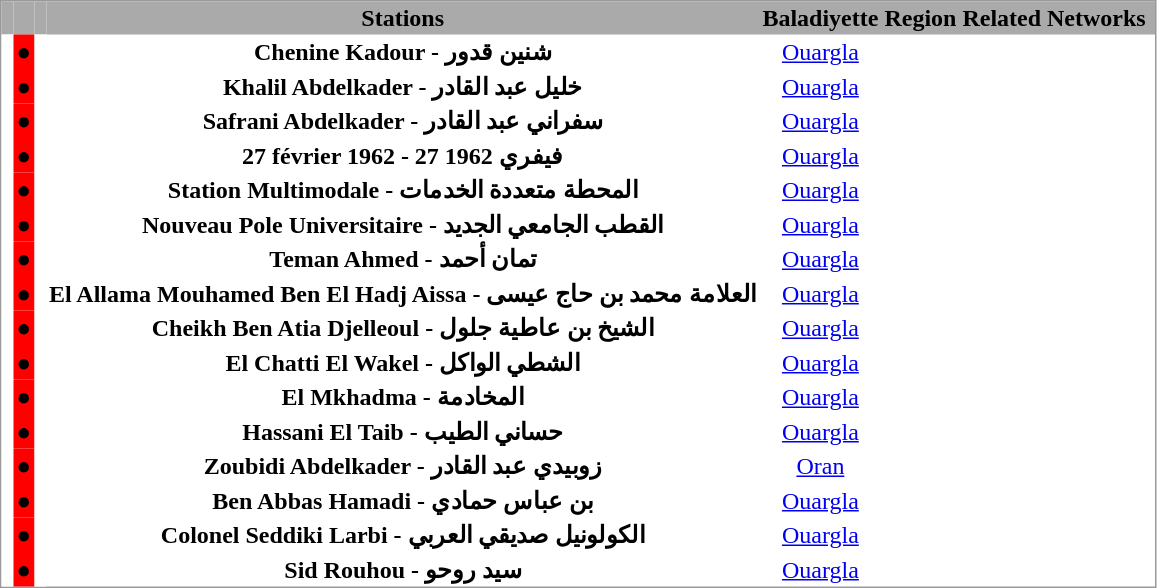<table cellspacing=0 cellpadding=2 border="0" style="border: 1px solid #999; background-color:white; text-align:center;">
<tr bgcolor="#AAAAAA">
<th> </th>
<th> </th>
<th> </th>
<th>Stations</th>
<th>Baladiyette</th>
<th>Region</th>
<th>Related Networks</th>
<th></th>
</tr>
<tr>
<td bgcolor="#ffffff"> </td>
<td bgcolor=red><span>●</span></td>
<td bgcolor="#ffffff"> </td>
<td align=center><strong> Chenine Kadour - شنين قدور</strong></td>
<td><a href='#'>Ouargla</a></td>
<td align=left></td>
</tr>
<tr>
<td bgcolor="#ffffff"> </td>
<td bgcolor=red><span>●</span></td>
<td bgcolor="#ffffff"> </td>
<td align=center><strong> Khalil Abdelkader - خليل عبد القادر</strong></td>
<td><a href='#'>Ouargla</a></td>
<td align=left></td>
</tr>
<tr>
<td bgcolor="#ffffff"> </td>
<td bgcolor=red><span>●</span></td>
<td bgcolor="#ffffff"> </td>
<td align=center><strong> Safrani Abdelkader - سفراني عبد القادر</strong></td>
<td><a href='#'>Ouargla</a></td>
<td align=left></td>
</tr>
<tr>
<td bgcolor="#ffffff"> </td>
<td bgcolor=red><span>●</span></td>
<td bgcolor="#ffffff"> </td>
<td align=center><strong> 27 février 1962 - فيفري 1962 27</strong></td>
<td><a href='#'>Ouargla</a></td>
<td align=left></td>
</tr>
<tr>
<td bgcolor="#ffffff"> </td>
<td bgcolor=red><span>●</span></td>
<td bgcolor="#ffffff"> </td>
<td align=center><strong> Station Multimodale - المحطة متعددة الخدمات</strong></td>
<td><a href='#'>Ouargla</a></td>
<td></td>
</tr>
<tr>
<td bgcolor="#ffffff"> </td>
<td bgcolor=red><span>●</span></td>
<td bgcolor="#ffffff"> </td>
<td align=center><strong>Nouveau Pole Universitaire - القطب الجامعي الجديد</strong></td>
<td><a href='#'>Ouargla</a></td>
<td></td>
</tr>
<tr>
<td bgcolor="#ffffff"> </td>
<td bgcolor=red><span>●</span></td>
<td bgcolor="#ffffff"> </td>
<td align=center><strong>Teman Ahmed - تمان أحمد</strong></td>
<td><a href='#'>Ouargla</a></td>
<td></td>
</tr>
<tr>
<td bgcolor="#ffffff"> </td>
<td bgcolor=red><span>●</span></td>
<td bgcolor="#ffffff"> </td>
<td align=center><strong>El Allama Mouhamed Ben El Hadj Aissa - العلامة محمد بن حاج عيسى</strong></td>
<td><a href='#'>Ouargla</a></td>
<td></td>
</tr>
<tr>
<td bgcolor="#ffffff"> </td>
<td bgcolor=red><span>●</span></td>
<td bgcolor="#ffffff"> </td>
<td align=center><strong>Cheikh Ben Atia Djelleoul - الشيخ بن عاطية جلول </strong></td>
<td><a href='#'>Ouargla</a></td>
<td></td>
</tr>
<tr>
<td bgcolor="#ffffff"> </td>
<td bgcolor=red><span>●</span></td>
<td bgcolor="#ffffff"> </td>
<td align=center><strong>El Chatti El Wakel - الشطي الواكل</strong></td>
<td><a href='#'>Ouargla</a></td>
<td></td>
</tr>
<tr>
<td bgcolor="#ffffff"> </td>
<td bgcolor=red><span>●</span></td>
<td bgcolor="#ffffff"> </td>
<td align=center><strong>El Mkhadma - المخادمة</strong></td>
<td><a href='#'>Ouargla</a></td>
<td></td>
</tr>
<tr>
<td bgcolor="#ffffff"> </td>
<td bgcolor=red><span>●</span></td>
<td bgcolor="#ffffff"> </td>
<td align=center><strong>Hassani El Taib - حساني الطيب</strong></td>
<td><a href='#'>Ouargla</a></td>
<td></td>
</tr>
<tr>
<td bgcolor="#ffffff"> </td>
<td bgcolor=red><span>●</span></td>
<td bgcolor="#ffffff"> </td>
<td align=center><strong>Zoubidi Abdelkader - زوبيدي عبد القادر</strong></td>
<td><a href='#'>Oran</a></td>
<td></td>
</tr>
<tr>
<td bgcolor="#ffffff"> </td>
<td bgcolor=red><span>●</span></td>
<td bgcolor="#ffffff"> </td>
<td align=center><strong>Ben Abbas Hamadi - بن عباس حمادي</strong></td>
<td><a href='#'>Ouargla</a></td>
<td></td>
</tr>
<tr>
<td bgcolor="#ffffff"> </td>
<td bgcolor=red><span>●</span></td>
<td bgcolor="#ffffff"> </td>
<td align=center><strong>Colonel Seddiki Larbi - الكولونيل صديقي العربي</strong></td>
<td><a href='#'>Ouargla</a></td>
<td></td>
</tr>
<tr>
<td bgcolor="#ffffff"> </td>
<td bgcolor=red><span>●</span></td>
<td bgcolor="#ffffff"> </td>
<td align=center><strong>Sid Rouhou - سيد روحو</strong></td>
<td><a href='#'>Ouargla</a></td>
<td></td>
</tr>
</table>
